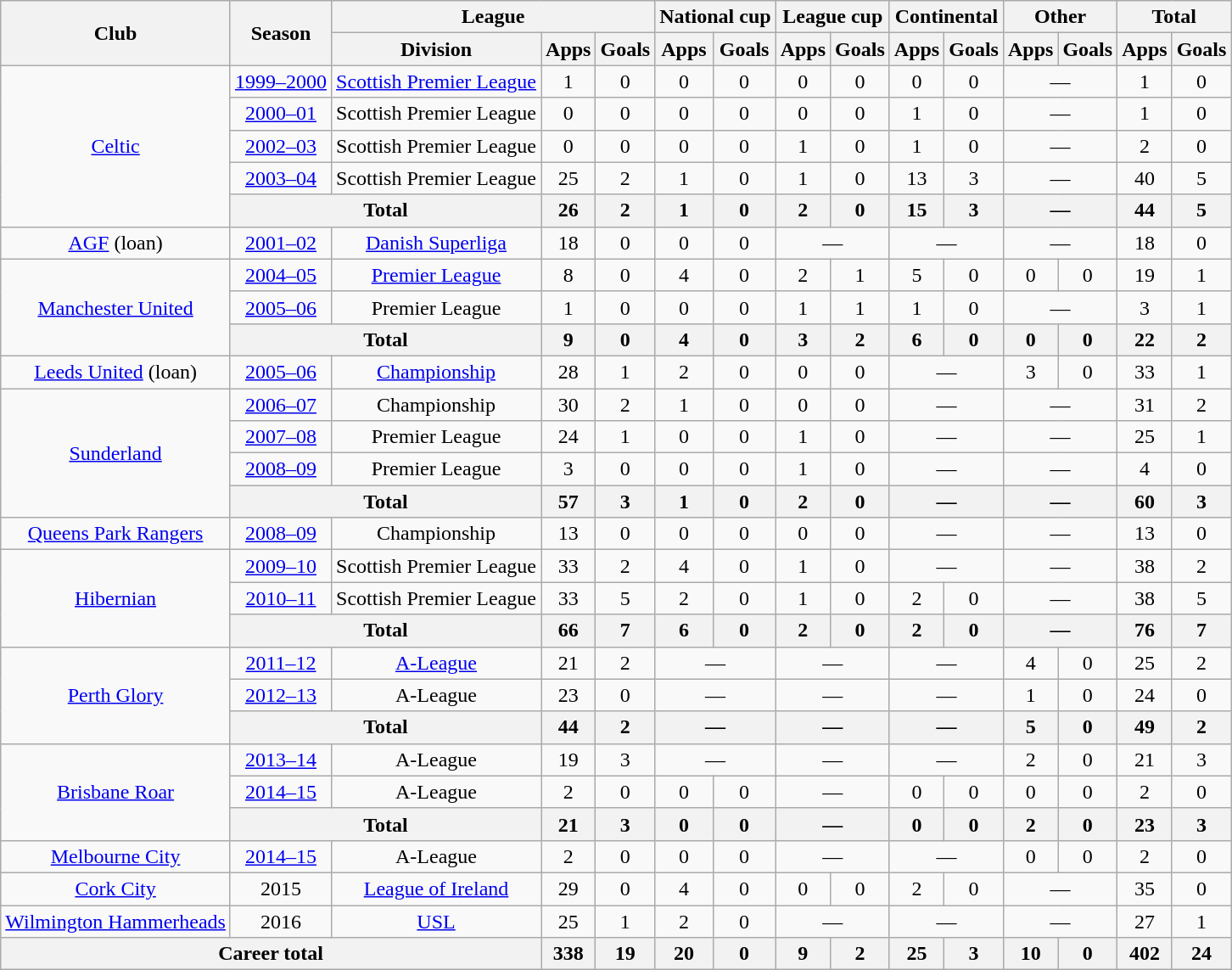<table class="wikitable" style="text-align:center">
<tr>
<th rowspan="2">Club</th>
<th rowspan="2">Season</th>
<th colspan="3">League</th>
<th colspan="2">National cup</th>
<th colspan="2">League cup</th>
<th colspan="2">Continental</th>
<th colspan="2">Other</th>
<th colspan="2">Total</th>
</tr>
<tr>
<th>Division</th>
<th>Apps</th>
<th>Goals</th>
<th>Apps</th>
<th>Goals</th>
<th>Apps</th>
<th>Goals</th>
<th>Apps</th>
<th>Goals</th>
<th>Apps</th>
<th>Goals</th>
<th>Apps</th>
<th>Goals</th>
</tr>
<tr>
<td rowspan="5"><a href='#'>Celtic</a></td>
<td><a href='#'>1999–2000</a></td>
<td><a href='#'>Scottish Premier League</a></td>
<td>1</td>
<td>0</td>
<td>0</td>
<td>0</td>
<td>0</td>
<td>0</td>
<td>0</td>
<td>0</td>
<td colspan="2">—</td>
<td>1</td>
<td>0</td>
</tr>
<tr>
<td><a href='#'>2000–01</a></td>
<td>Scottish Premier League</td>
<td>0</td>
<td>0</td>
<td>0</td>
<td>0</td>
<td>0</td>
<td>0</td>
<td>1</td>
<td>0</td>
<td colspan="2">—</td>
<td>1</td>
<td>0</td>
</tr>
<tr>
<td><a href='#'>2002–03</a></td>
<td>Scottish Premier League</td>
<td>0</td>
<td>0</td>
<td>0</td>
<td>0</td>
<td>1</td>
<td>0</td>
<td>1</td>
<td>0</td>
<td colspan="2">—</td>
<td>2</td>
<td>0</td>
</tr>
<tr>
<td><a href='#'>2003–04</a></td>
<td>Scottish Premier League</td>
<td>25</td>
<td>2</td>
<td>1</td>
<td>0</td>
<td>1</td>
<td>0</td>
<td>13</td>
<td>3</td>
<td colspan="2">—</td>
<td>40</td>
<td>5</td>
</tr>
<tr>
<th colspan="2">Total</th>
<th>26</th>
<th>2</th>
<th>1</th>
<th>0</th>
<th>2</th>
<th>0</th>
<th>15</th>
<th>3</th>
<th colspan="2">—</th>
<th>44</th>
<th>5</th>
</tr>
<tr>
<td><a href='#'>AGF</a> (loan)</td>
<td><a href='#'>2001–02</a></td>
<td><a href='#'>Danish Superliga</a></td>
<td>18</td>
<td>0</td>
<td>0</td>
<td>0</td>
<td colspan="2">—</td>
<td colspan="2">—</td>
<td colspan="2">—</td>
<td>18</td>
<td>0</td>
</tr>
<tr>
<td rowspan="3"><a href='#'>Manchester United</a></td>
<td><a href='#'>2004–05</a></td>
<td><a href='#'>Premier League</a></td>
<td>8</td>
<td>0</td>
<td>4</td>
<td>0</td>
<td>2</td>
<td>1</td>
<td>5</td>
<td>0</td>
<td>0</td>
<td>0</td>
<td>19</td>
<td>1</td>
</tr>
<tr>
<td><a href='#'>2005–06</a></td>
<td>Premier League</td>
<td>1</td>
<td>0</td>
<td>0</td>
<td>0</td>
<td>1</td>
<td>1</td>
<td>1</td>
<td>0</td>
<td colspan="2">—</td>
<td>3</td>
<td>1</td>
</tr>
<tr>
<th colspan="2">Total</th>
<th>9</th>
<th>0</th>
<th>4</th>
<th>0</th>
<th>3</th>
<th>2</th>
<th>6</th>
<th>0</th>
<th>0</th>
<th>0</th>
<th>22</th>
<th>2</th>
</tr>
<tr>
<td><a href='#'>Leeds United</a> (loan)</td>
<td><a href='#'>2005–06</a></td>
<td><a href='#'>Championship</a></td>
<td>28</td>
<td>1</td>
<td>2</td>
<td>0</td>
<td>0</td>
<td>0</td>
<td colspan="2">—</td>
<td>3</td>
<td>0</td>
<td>33</td>
<td>1</td>
</tr>
<tr>
<td rowspan="4"><a href='#'>Sunderland</a></td>
<td><a href='#'>2006–07</a></td>
<td>Championship</td>
<td>30</td>
<td>2</td>
<td>1</td>
<td>0</td>
<td>0</td>
<td>0</td>
<td colspan="2">—</td>
<td colspan="2">—</td>
<td>31</td>
<td>2</td>
</tr>
<tr>
<td><a href='#'>2007–08</a></td>
<td>Premier League</td>
<td>24</td>
<td>1</td>
<td>0</td>
<td>0</td>
<td>1</td>
<td>0</td>
<td colspan="2">—</td>
<td colspan="2">—</td>
<td>25</td>
<td>1</td>
</tr>
<tr>
<td><a href='#'>2008–09</a></td>
<td>Premier League</td>
<td>3</td>
<td>0</td>
<td>0</td>
<td>0</td>
<td>1</td>
<td>0</td>
<td colspan="2">—</td>
<td colspan="2">—</td>
<td>4</td>
<td>0</td>
</tr>
<tr>
<th colspan="2">Total</th>
<th>57</th>
<th>3</th>
<th>1</th>
<th>0</th>
<th>2</th>
<th>0</th>
<th colspan="2">—</th>
<th colspan="2">—</th>
<th>60</th>
<th>3</th>
</tr>
<tr>
<td><a href='#'>Queens Park Rangers</a></td>
<td><a href='#'>2008–09</a></td>
<td>Championship</td>
<td>13</td>
<td>0</td>
<td>0</td>
<td>0</td>
<td>0</td>
<td>0</td>
<td colspan="2">—</td>
<td colspan="2">—</td>
<td>13</td>
<td>0</td>
</tr>
<tr>
<td rowspan="3"><a href='#'>Hibernian</a></td>
<td><a href='#'>2009–10</a></td>
<td>Scottish Premier League</td>
<td>33</td>
<td>2</td>
<td>4</td>
<td>0</td>
<td>1</td>
<td>0</td>
<td colspan="2">—</td>
<td colspan="2">—</td>
<td>38</td>
<td>2</td>
</tr>
<tr>
<td><a href='#'>2010–11</a></td>
<td>Scottish Premier League</td>
<td>33</td>
<td>5</td>
<td>2</td>
<td>0</td>
<td>1</td>
<td>0</td>
<td>2</td>
<td>0</td>
<td colspan="2">—</td>
<td>38</td>
<td>5</td>
</tr>
<tr>
<th colspan="2">Total</th>
<th>66</th>
<th>7</th>
<th>6</th>
<th>0</th>
<th>2</th>
<th>0</th>
<th>2</th>
<th>0</th>
<th colspan="2">—</th>
<th>76</th>
<th>7</th>
</tr>
<tr>
<td rowspan="3"><a href='#'>Perth Glory</a></td>
<td><a href='#'>2011–12</a></td>
<td><a href='#'>A-League</a></td>
<td>21</td>
<td>2</td>
<td colspan="2">—</td>
<td colspan="2">—</td>
<td colspan="2">—</td>
<td>4</td>
<td>0</td>
<td>25</td>
<td>2</td>
</tr>
<tr>
<td><a href='#'>2012–13</a></td>
<td>A-League</td>
<td>23</td>
<td>0</td>
<td colspan="2">—</td>
<td colspan="2">—</td>
<td colspan="2">—</td>
<td>1</td>
<td>0</td>
<td>24</td>
<td>0</td>
</tr>
<tr>
<th colspan="2">Total</th>
<th>44</th>
<th>2</th>
<th colspan="2">—</th>
<th colspan="2">—</th>
<th colspan="2">—</th>
<th>5</th>
<th>0</th>
<th>49</th>
<th>2</th>
</tr>
<tr>
<td rowspan="3"><a href='#'>Brisbane Roar</a></td>
<td><a href='#'>2013–14</a></td>
<td>A-League</td>
<td>19</td>
<td>3</td>
<td colspan="2">—</td>
<td colspan="2">—</td>
<td colspan="2">—</td>
<td>2</td>
<td>0</td>
<td>21</td>
<td>3</td>
</tr>
<tr>
<td><a href='#'>2014–15</a></td>
<td>A-League</td>
<td>2</td>
<td>0</td>
<td>0</td>
<td>0</td>
<td colspan="2">—</td>
<td>0</td>
<td>0</td>
<td>0</td>
<td>0</td>
<td>2</td>
<td>0</td>
</tr>
<tr>
<th colspan="2">Total</th>
<th>21</th>
<th>3</th>
<th>0</th>
<th>0</th>
<th colspan="2">—</th>
<th>0</th>
<th>0</th>
<th>2</th>
<th>0</th>
<th>23</th>
<th>3</th>
</tr>
<tr>
<td><a href='#'>Melbourne City</a></td>
<td><a href='#'>2014–15</a></td>
<td>A-League</td>
<td>2</td>
<td>0</td>
<td>0</td>
<td>0</td>
<td colspan="2">—</td>
<td colspan="2">—</td>
<td>0</td>
<td>0</td>
<td>2</td>
<td>0</td>
</tr>
<tr>
<td><a href='#'>Cork City</a></td>
<td>2015</td>
<td><a href='#'>League of Ireland</a></td>
<td>29</td>
<td>0</td>
<td>4</td>
<td>0</td>
<td>0</td>
<td>0</td>
<td>2</td>
<td>0</td>
<td colspan="2">—</td>
<td>35</td>
<td>0</td>
</tr>
<tr>
<td><a href='#'>Wilmington Hammerheads</a></td>
<td>2016</td>
<td><a href='#'>USL</a></td>
<td>25</td>
<td>1</td>
<td>2</td>
<td>0</td>
<td colspan="2">—</td>
<td colspan="2">—</td>
<td colspan="2">—</td>
<td>27</td>
<td>1</td>
</tr>
<tr>
<th colspan="3">Career total</th>
<th>338</th>
<th>19</th>
<th>20</th>
<th>0</th>
<th>9</th>
<th>2</th>
<th>25</th>
<th>3</th>
<th>10</th>
<th>0</th>
<th>402</th>
<th>24</th>
</tr>
</table>
